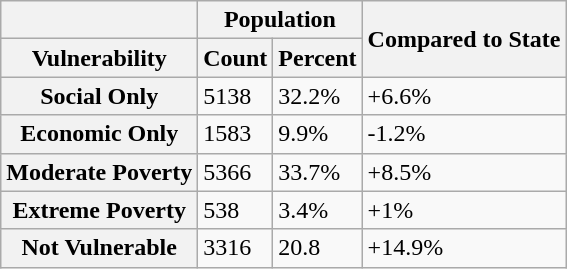<table class="wikitable">
<tr>
<th></th>
<th colspan="2">Population</th>
<th rowspan="2">Compared to State</th>
</tr>
<tr>
<th>Vulnerability</th>
<th>Count</th>
<th>Percent</th>
</tr>
<tr>
<th>Social Only</th>
<td>5138</td>
<td>32.2%</td>
<td>+6.6%</td>
</tr>
<tr>
<th>Economic Only</th>
<td>1583</td>
<td>9.9%</td>
<td>-1.2%</td>
</tr>
<tr>
<th>Moderate Poverty</th>
<td>5366</td>
<td>33.7%</td>
<td>+8.5%</td>
</tr>
<tr>
<th>Extreme Poverty</th>
<td>538</td>
<td>3.4%</td>
<td>+1%</td>
</tr>
<tr>
<th>Not Vulnerable</th>
<td>3316</td>
<td>20.8</td>
<td>+14.9%</td>
</tr>
</table>
